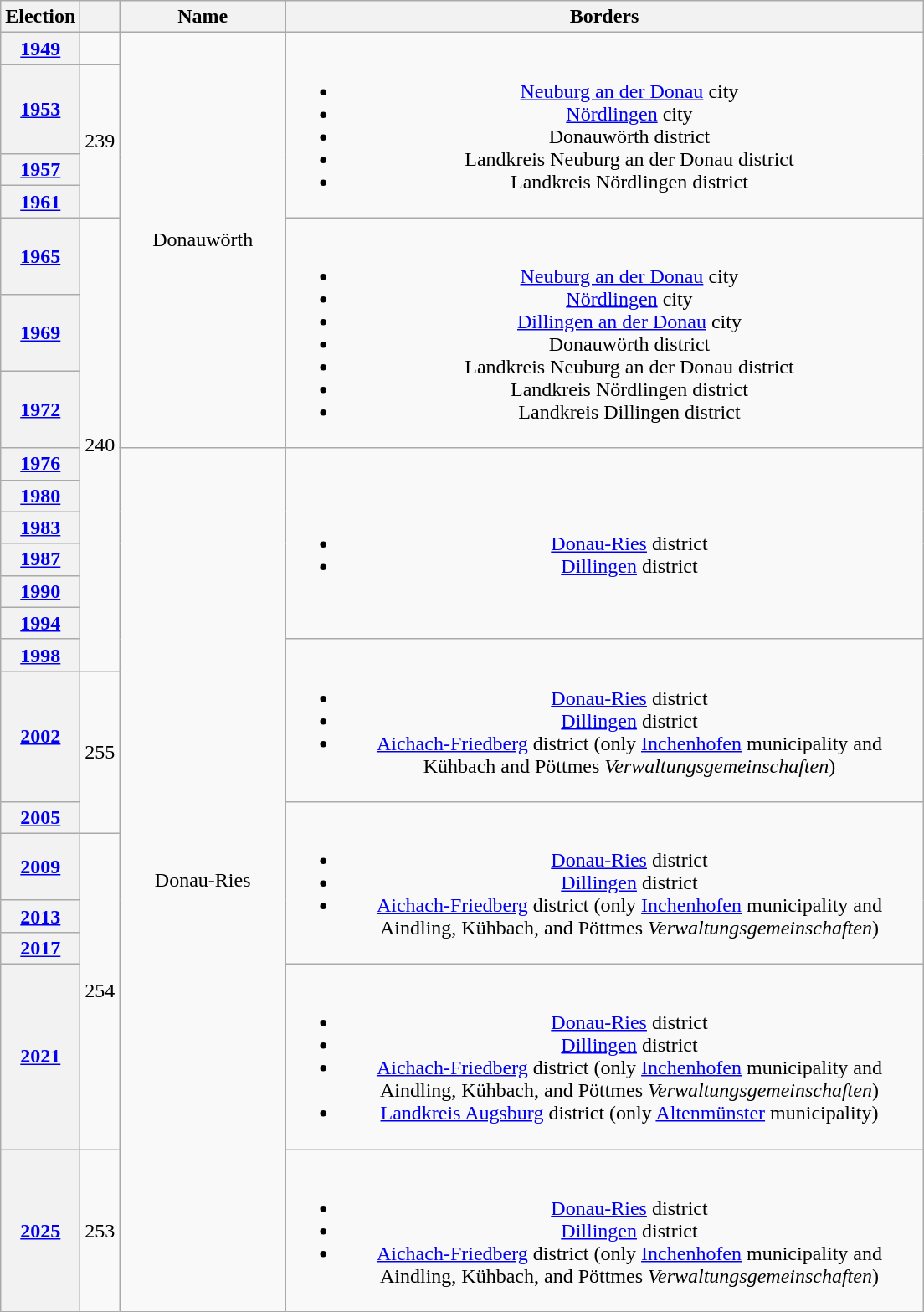<table class=wikitable style="text-align:center">
<tr>
<th>Election</th>
<th></th>
<th width=125px>Name</th>
<th width=500px>Borders</th>
</tr>
<tr>
<th><a href='#'>1949</a></th>
<td></td>
<td rowspan=7>Donauwörth</td>
<td rowspan=4><br><ul><li><a href='#'>Neuburg an der Donau</a> city</li><li><a href='#'>Nördlingen</a> city</li><li>Donauwörth district</li><li>Landkreis Neuburg an der Donau district</li><li>Landkreis Nördlingen district</li></ul></td>
</tr>
<tr>
<th><a href='#'>1953</a></th>
<td rowspan=3>239</td>
</tr>
<tr>
<th><a href='#'>1957</a></th>
</tr>
<tr>
<th><a href='#'>1961</a></th>
</tr>
<tr>
<th><a href='#'>1965</a></th>
<td rowspan=10>240</td>
<td rowspan=3><br><ul><li><a href='#'>Neuburg an der Donau</a> city</li><li><a href='#'>Nördlingen</a> city</li><li><a href='#'>Dillingen an der Donau</a> city</li><li>Donauwörth district</li><li>Landkreis Neuburg an der Donau district</li><li>Landkreis Nördlingen district</li><li>Landkreis Dillingen district</li></ul></td>
</tr>
<tr>
<th><a href='#'>1969</a></th>
</tr>
<tr>
<th><a href='#'>1972</a></th>
</tr>
<tr>
<th><a href='#'>1976</a></th>
<td rowspan=14>Donau-Ries</td>
<td rowspan=6><br><ul><li><a href='#'>Donau-Ries</a> district</li><li><a href='#'>Dillingen</a> district</li></ul></td>
</tr>
<tr>
<th><a href='#'>1980</a></th>
</tr>
<tr>
<th><a href='#'>1983</a></th>
</tr>
<tr>
<th><a href='#'>1987</a></th>
</tr>
<tr>
<th><a href='#'>1990</a></th>
</tr>
<tr>
<th><a href='#'>1994</a></th>
</tr>
<tr>
<th><a href='#'>1998</a></th>
<td rowspan=2><br><ul><li><a href='#'>Donau-Ries</a> district</li><li><a href='#'>Dillingen</a> district</li><li><a href='#'>Aichach-Friedberg</a> district (only <a href='#'>Inchenhofen</a> municipality and Kühbach and Pöttmes <em>Verwaltungsgemeinschaften</em>)</li></ul></td>
</tr>
<tr>
<th><a href='#'>2002</a></th>
<td rowspan=2>255</td>
</tr>
<tr>
<th><a href='#'>2005</a></th>
<td rowspan=4><br><ul><li><a href='#'>Donau-Ries</a> district</li><li><a href='#'>Dillingen</a> district</li><li><a href='#'>Aichach-Friedberg</a> district (only <a href='#'>Inchenhofen</a> municipality and Aindling, Kühbach, and Pöttmes <em>Verwaltungsgemeinschaften</em>)</li></ul></td>
</tr>
<tr>
<th><a href='#'>2009</a></th>
<td rowspan=4>254</td>
</tr>
<tr>
<th><a href='#'>2013</a></th>
</tr>
<tr>
<th><a href='#'>2017</a></th>
</tr>
<tr>
<th><a href='#'>2021</a></th>
<td><br><ul><li><a href='#'>Donau-Ries</a> district</li><li><a href='#'>Dillingen</a> district</li><li><a href='#'>Aichach-Friedberg</a> district (only <a href='#'>Inchenhofen</a> municipality and Aindling, Kühbach, and Pöttmes <em>Verwaltungsgemeinschaften</em>)</li><li><a href='#'>Landkreis Augsburg</a> district (only <a href='#'>Altenmünster</a> municipality)</li></ul></td>
</tr>
<tr>
<th><a href='#'>2025</a></th>
<td>253</td>
<td><br><ul><li><a href='#'>Donau-Ries</a> district</li><li><a href='#'>Dillingen</a> district</li><li><a href='#'>Aichach-Friedberg</a> district (only <a href='#'>Inchenhofen</a> municipality and Aindling, Kühbach, and Pöttmes <em>Verwaltungsgemeinschaften</em>)</li></ul></td>
</tr>
</table>
